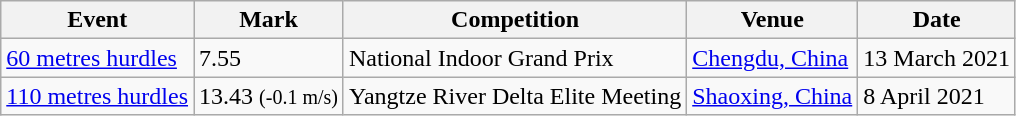<table class=wikitable>
<tr>
<th>Event</th>
<th>Mark</th>
<th>Competition</th>
<th>Venue</th>
<th>Date</th>
</tr>
<tr>
<td><a href='#'>60 metres hurdles</a></td>
<td>7.55</td>
<td>National Indoor Grand Prix</td>
<td><a href='#'>Chengdu, China</a></td>
<td>13 March 2021</td>
</tr>
<tr>
<td><a href='#'>110 metres hurdles</a></td>
<td>13.43 <small>(-0.1 m/s)</small></td>
<td>Yangtze River Delta Elite Meeting</td>
<td><a href='#'>Shaoxing, China</a></td>
<td>8 April 2021</td>
</tr>
</table>
